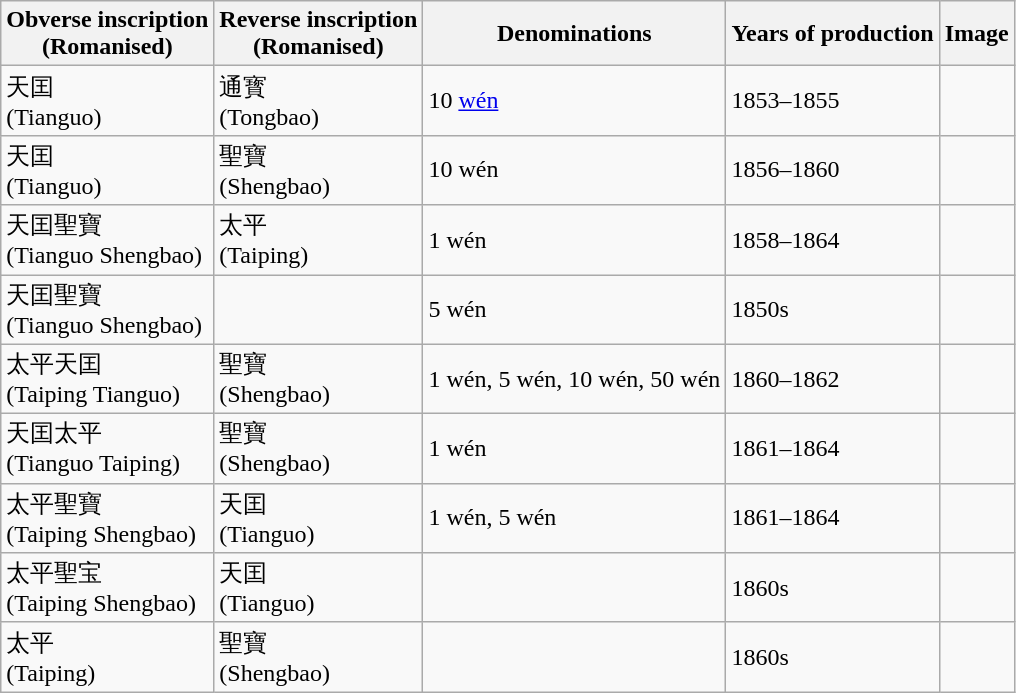<table class="wikitable">
<tr>
<th>Obverse inscription<br>(Romanised)</th>
<th>Reverse inscription<br>(Romanised)</th>
<th>Denominations</th>
<th>Years of production</th>
<th>Image</th>
</tr>
<tr>
<td>天囯<br>(Tianguo)</td>
<td>通寳<br>(Tongbao)</td>
<td>10 <a href='#'>wén</a></td>
<td>1853–1855</td>
<td></td>
</tr>
<tr>
<td>天囯<br>(Tianguo)</td>
<td>聖寶<br>(Shengbao)</td>
<td>10 wén</td>
<td>1856–1860</td>
<td></td>
</tr>
<tr>
<td>天囯聖寶<br>(Tianguo Shengbao)</td>
<td>太平<br>(Taiping)</td>
<td>1 wén</td>
<td>1858–1864</td>
<td></td>
</tr>
<tr>
<td>天囯聖寶<br>(Tianguo Shengbao)</td>
<td></td>
<td>5 wén</td>
<td>1850s</td>
<td></td>
</tr>
<tr>
<td>太平天囯<br>(Taiping Tianguo)</td>
<td>聖寶<br>(Shengbao)</td>
<td>1 wén, 5 wén, 10 wén, 50 wén</td>
<td>1860–1862</td>
<td></td>
</tr>
<tr>
<td>天囯太平<br>(Tianguo Taiping)</td>
<td>聖寶<br>(Shengbao)</td>
<td>1 wén</td>
<td>1861–1864</td>
<td></td>
</tr>
<tr>
<td>太平聖寶<br>(Taiping Shengbao)</td>
<td>天囯<br>(Tianguo)</td>
<td>1 wén, 5 wén</td>
<td>1861–1864</td>
<td></td>
</tr>
<tr>
<td>太平聖宝<br>(Taiping Shengbao)</td>
<td>天囯<br>(Tianguo)</td>
<td></td>
<td>1860s</td>
<td></td>
</tr>
<tr>
<td>太平<br>(Taiping)</td>
<td>聖寶<br>(Shengbao)</td>
<td></td>
<td>1860s</td>
<td></td>
</tr>
</table>
